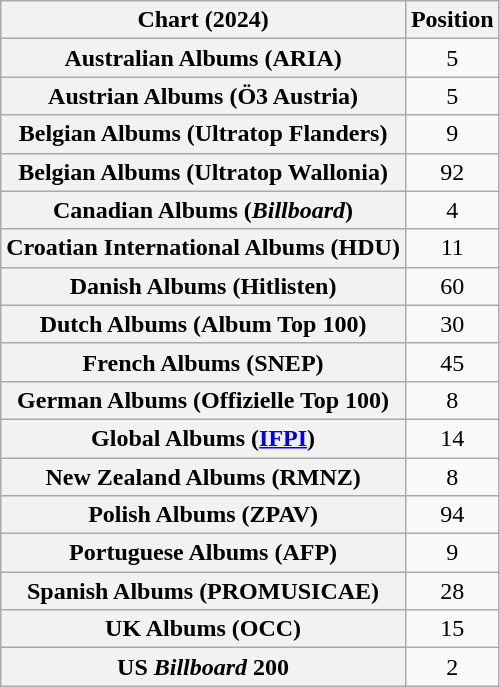<table class="wikitable sortable plainrowheaders" style="text-align:center">
<tr>
<th scope="col">Chart (2024)</th>
<th scope="col">Position</th>
</tr>
<tr>
<th scope="row">Australian Albums (ARIA)</th>
<td>5</td>
</tr>
<tr>
<th scope="row">Austrian Albums (Ö3 Austria)</th>
<td>5</td>
</tr>
<tr>
<th scope="row">Belgian Albums (Ultratop Flanders)</th>
<td>9</td>
</tr>
<tr>
<th scope="row">Belgian Albums (Ultratop Wallonia)</th>
<td>92</td>
</tr>
<tr>
<th scope="row">Canadian Albums (<em>Billboard</em>)</th>
<td>4</td>
</tr>
<tr>
<th scope="row">Croatian International Albums (HDU)</th>
<td>11</td>
</tr>
<tr>
<th scope="row">Danish Albums (Hitlisten)</th>
<td>60</td>
</tr>
<tr>
<th scope="row">Dutch Albums (Album Top 100)</th>
<td>30</td>
</tr>
<tr>
<th scope="row">French Albums (SNEP)</th>
<td>45</td>
</tr>
<tr>
<th scope="row">German Albums (Offizielle Top 100)</th>
<td>8</td>
</tr>
<tr>
<th scope="row">Global Albums (<a href='#'>IFPI</a>)</th>
<td>14</td>
</tr>
<tr>
<th scope="row">New Zealand Albums (RMNZ)</th>
<td>8</td>
</tr>
<tr>
<th scope="row">Polish Albums (ZPAV)</th>
<td>94</td>
</tr>
<tr>
<th scope="row">Portuguese Albums (AFP)</th>
<td>9</td>
</tr>
<tr>
<th scope="row">Spanish Albums (PROMUSICAE)</th>
<td>28</td>
</tr>
<tr>
<th scope="row">UK Albums (OCC)</th>
<td>15</td>
</tr>
<tr>
<th scope="row">US <em>Billboard</em> 200</th>
<td>2</td>
</tr>
</table>
